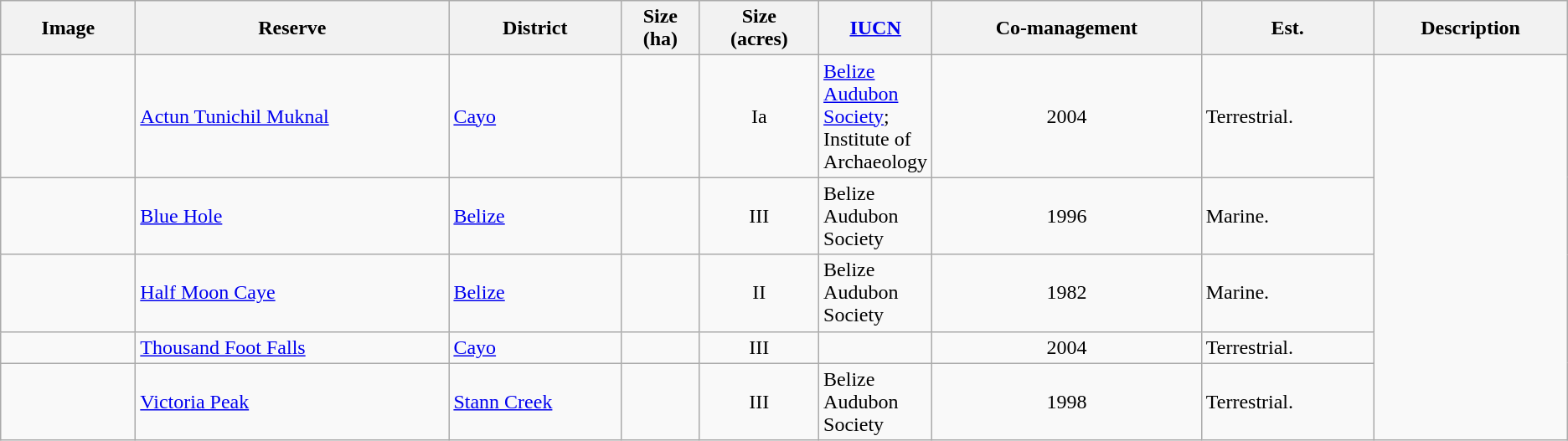<table class="wikitable sortable sticky-header sort-under">
<tr>
<th class="unsortable" style="width:100px;">Image</th>
<th width="20%">Reserve</th>
<th width="11%">District</th>
<th>Size<br>(ha)</th>
<th>Size<br>(acres)</th>
<th width="4%"><a href='#'>IUCN</a></th>
<th>Co-management</th>
<th>Est.</th>
<th class="unsortable">Description</th>
</tr>
<tr>
<td></td>
<td><a href='#'>Actun Tunichil Muknal</a></td>
<td><a href='#'>Cayo</a></td>
<td></td>
<td align="center">Ia</td>
<td><a href='#'>Belize Audubon Society</a>; Institute of Archaeology</td>
<td align="center">2004</td>
<td>Terrestrial.</td>
</tr>
<tr>
<td></td>
<td><a href='#'>Blue Hole</a></td>
<td><a href='#'>Belize</a></td>
<td></td>
<td align="center">III</td>
<td>Belize Audubon Society</td>
<td align="center">1996</td>
<td>Marine.</td>
</tr>
<tr>
<td></td>
<td><a href='#'>Half Moon Caye</a></td>
<td><a href='#'>Belize</a></td>
<td></td>
<td align="center">II</td>
<td>Belize Audubon Society</td>
<td align="center">1982</td>
<td>Marine.</td>
</tr>
<tr>
<td></td>
<td><a href='#'>Thousand Foot Falls</a></td>
<td><a href='#'>Cayo</a></td>
<td></td>
<td align="center">III</td>
<td></td>
<td align="center">2004</td>
<td>Terrestrial.</td>
</tr>
<tr>
<td></td>
<td><a href='#'>Victoria Peak</a></td>
<td><a href='#'>Stann Creek</a></td>
<td></td>
<td align="center">III</td>
<td>Belize Audubon Society</td>
<td align="center">1998</td>
<td>Terrestrial.</td>
</tr>
</table>
